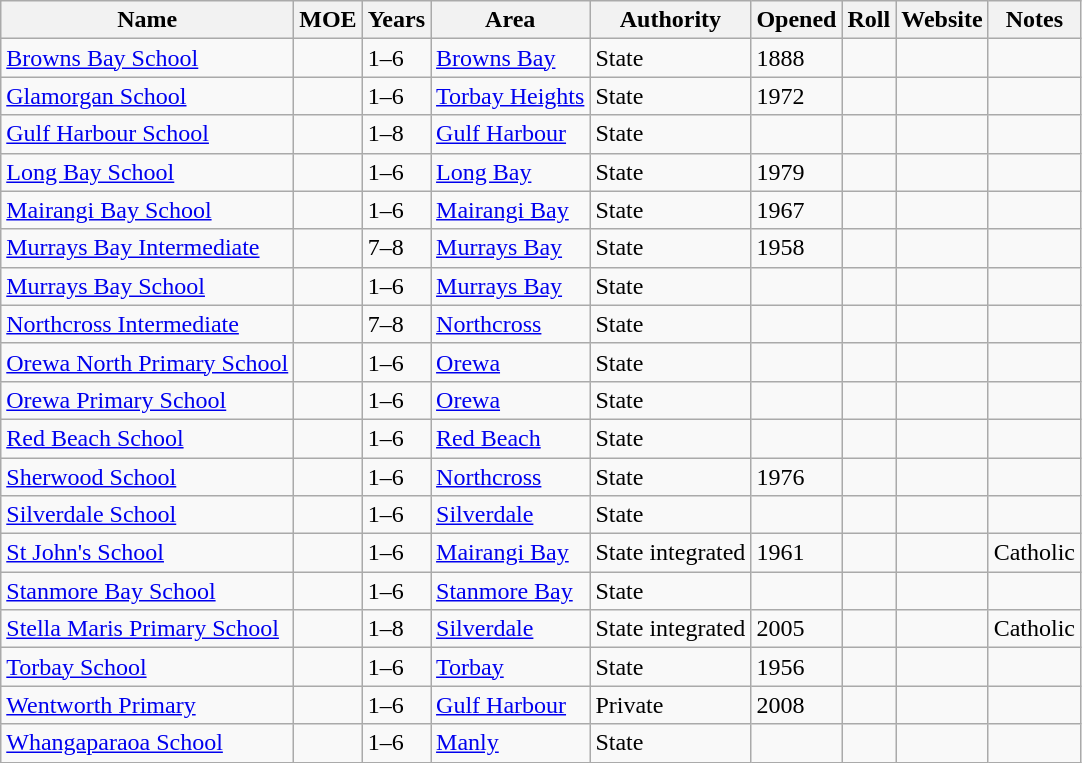<table class="wikitable sortable">
<tr>
<th>Name</th>
<th>MOE</th>
<th>Years</th>
<th>Area</th>
<th>Authority</th>
<th>Opened</th>
<th>Roll</th>
<th class="unsortable">Website</th>
<th class="unsortable">Notes</th>
</tr>
<tr>
<td><a href='#'>Browns Bay School</a></td>
<td></td>
<td>1–6</td>
<td><a href='#'>Browns Bay</a></td>
<td>State</td>
<td>1888</td>
<td></td>
<td></td>
<td></td>
</tr>
<tr>
<td><a href='#'>Glamorgan School</a></td>
<td></td>
<td>1–6</td>
<td><a href='#'>Torbay Heights</a></td>
<td>State</td>
<td>1972</td>
<td></td>
<td></td>
<td></td>
</tr>
<tr>
<td><a href='#'>Gulf Harbour School</a></td>
<td></td>
<td>1–8</td>
<td><a href='#'>Gulf Harbour</a></td>
<td>State</td>
<td></td>
<td></td>
<td></td>
<td></td>
</tr>
<tr>
<td><a href='#'>Long Bay School</a></td>
<td></td>
<td>1–6</td>
<td><a href='#'>Long Bay</a></td>
<td>State</td>
<td>1979</td>
<td></td>
<td></td>
<td></td>
</tr>
<tr>
<td><a href='#'>Mairangi Bay School</a></td>
<td></td>
<td>1–6</td>
<td><a href='#'>Mairangi Bay</a></td>
<td>State</td>
<td>1967</td>
<td></td>
<td></td>
<td></td>
</tr>
<tr>
<td><a href='#'>Murrays Bay Intermediate</a></td>
<td></td>
<td>7–8</td>
<td><a href='#'>Murrays Bay</a></td>
<td>State</td>
<td>1958</td>
<td></td>
<td></td>
<td></td>
</tr>
<tr>
<td><a href='#'>Murrays Bay School</a></td>
<td></td>
<td>1–6</td>
<td><a href='#'>Murrays Bay</a></td>
<td>State</td>
<td></td>
<td></td>
<td></td>
<td></td>
</tr>
<tr>
<td><a href='#'>Northcross Intermediate</a></td>
<td></td>
<td>7–8</td>
<td><a href='#'>Northcross</a></td>
<td>State</td>
<td></td>
<td></td>
<td></td>
<td></td>
</tr>
<tr>
<td><a href='#'>Orewa North Primary School</a></td>
<td></td>
<td>1–6</td>
<td><a href='#'>Orewa</a></td>
<td>State</td>
<td></td>
<td></td>
<td></td>
<td></td>
</tr>
<tr>
<td><a href='#'>Orewa Primary School</a></td>
<td></td>
<td>1–6</td>
<td><a href='#'>Orewa</a></td>
<td>State</td>
<td></td>
<td></td>
<td></td>
<td></td>
</tr>
<tr>
<td><a href='#'>Red Beach School</a></td>
<td></td>
<td>1–6</td>
<td><a href='#'>Red Beach</a></td>
<td>State</td>
<td></td>
<td></td>
<td></td>
<td></td>
</tr>
<tr>
<td><a href='#'>Sherwood School</a></td>
<td></td>
<td>1–6</td>
<td><a href='#'>Northcross</a></td>
<td>State</td>
<td>1976</td>
<td></td>
<td></td>
<td></td>
</tr>
<tr>
<td><a href='#'>Silverdale School</a></td>
<td></td>
<td>1–6</td>
<td><a href='#'>Silverdale</a></td>
<td>State</td>
<td></td>
<td></td>
<td></td>
<td></td>
</tr>
<tr>
<td><a href='#'>St John's School</a></td>
<td></td>
<td>1–6</td>
<td><a href='#'>Mairangi Bay</a></td>
<td>State integrated</td>
<td>1961</td>
<td></td>
<td></td>
<td>Catholic</td>
</tr>
<tr>
<td><a href='#'>Stanmore Bay School</a></td>
<td></td>
<td>1–6</td>
<td><a href='#'>Stanmore Bay</a></td>
<td>State</td>
<td></td>
<td></td>
<td></td>
<td></td>
</tr>
<tr>
<td><a href='#'>Stella Maris Primary School</a></td>
<td></td>
<td>1–8</td>
<td><a href='#'>Silverdale</a></td>
<td>State integrated</td>
<td>2005</td>
<td></td>
<td></td>
<td>Catholic</td>
</tr>
<tr>
<td><a href='#'>Torbay School</a></td>
<td></td>
<td>1–6</td>
<td><a href='#'>Torbay</a></td>
<td>State</td>
<td>1956</td>
<td></td>
<td></td>
<td></td>
</tr>
<tr>
<td><a href='#'>Wentworth Primary</a></td>
<td></td>
<td>1–6</td>
<td><a href='#'>Gulf Harbour</a></td>
<td>Private</td>
<td>2008</td>
<td></td>
<td></td>
<td></td>
</tr>
<tr>
<td><a href='#'>Whangaparaoa School</a></td>
<td></td>
<td>1–6</td>
<td><a href='#'>Manly</a></td>
<td>State</td>
<td></td>
<td></td>
<td></td>
<td></td>
</tr>
</table>
